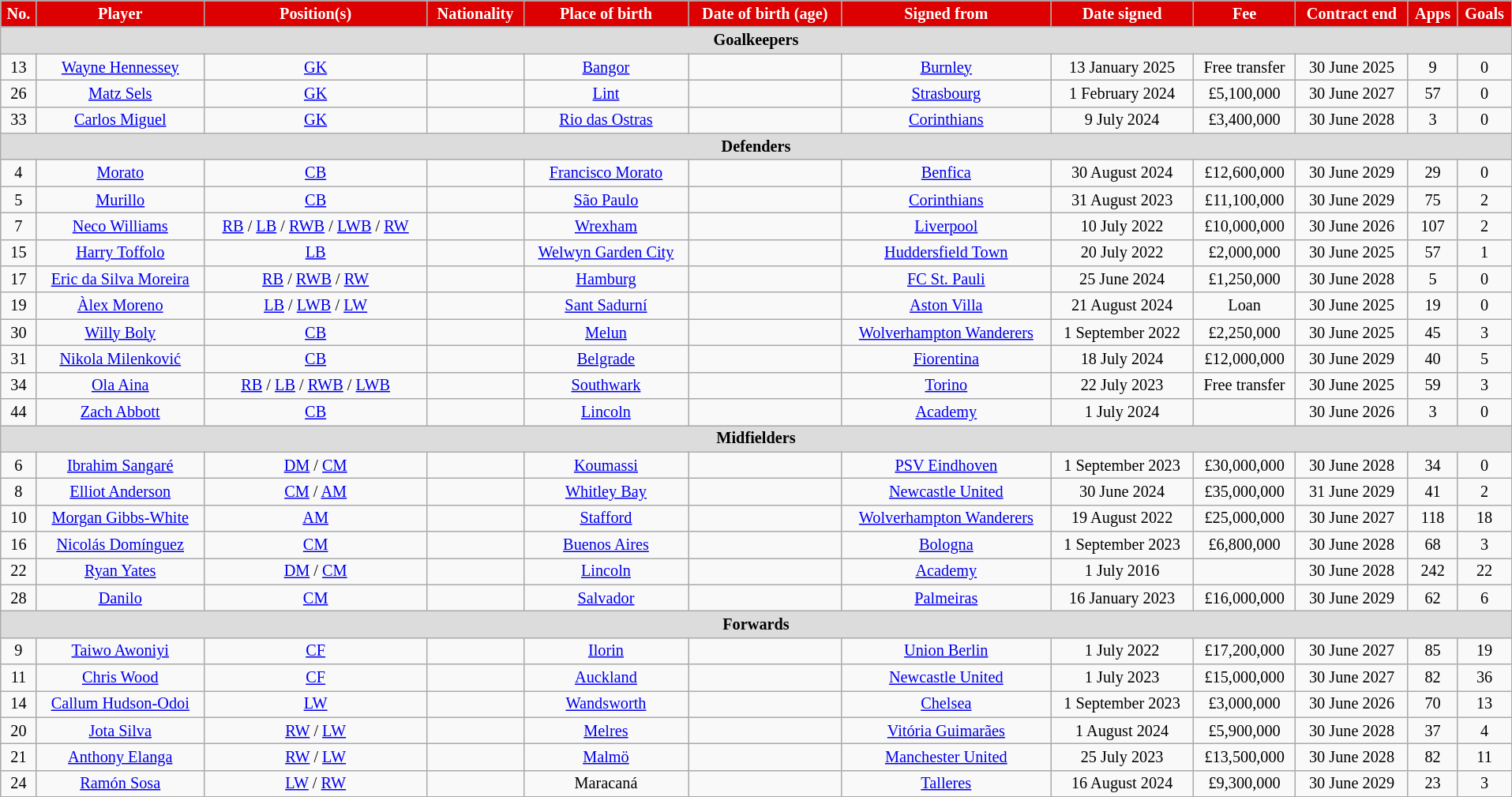<table class="wikitable" style="text-align:center; font-size:84.5%; width:101%;">
<tr>
<th style="color:white; background:#d00; text-align:center;">No.</th>
<th style="color:white; background:#d00; text-align:center;">Player</th>
<th style="color:white; background:#d00; text-align:center;">Position(s)</th>
<th style="color:white; background:#d00; text-align:center;">Nationality</th>
<th style="color:white; background:#d00; text-align:center;">Place of birth</th>
<th style="color:white; background:#d00; text-align:center;">Date of birth (age)</th>
<th style="color:white; background:#d00; text-align:center;">Signed from</th>
<th style="color:white; background:#d00; text-align:center;">Date signed</th>
<th style="color:white; background:#d00; text-align:center;">Fee</th>
<th style="color:white; background:#d00; text-align:center;">Contract end</th>
<th style="color:white; background:#d00; text-align:center;">Apps</th>
<th style="color:white; background:#d00; text-align:center;">Goals</th>
</tr>
<tr>
<th colspan="14" style="background:#dcdcdc; text-align:center;">Goalkeepers</th>
</tr>
<tr>
<td>13</td>
<td><a href='#'>Wayne Hennessey</a></td>
<td><a href='#'>GK</a></td>
<td></td>
<td><a href='#'>Bangor</a></td>
<td></td>
<td> <a href='#'>Burnley</a></td>
<td>13 January 2025</td>
<td>Free transfer</td>
<td>30 June 2025</td>
<td>9</td>
<td>0</td>
</tr>
<tr>
<td>26</td>
<td><a href='#'>Matz Sels</a></td>
<td><a href='#'>GK</a></td>
<td></td>
<td><a href='#'>Lint</a></td>
<td></td>
<td> <a href='#'>Strasbourg</a></td>
<td>1 February 2024</td>
<td>£5,100,000</td>
<td>30 June 2027</td>
<td>57</td>
<td>0</td>
</tr>
<tr>
<td>33</td>
<td><a href='#'>Carlos Miguel</a></td>
<td><a href='#'>GK</a></td>
<td></td>
<td><a href='#'>Rio das Ostras</a></td>
<td></td>
<td> <a href='#'>Corinthians</a></td>
<td>9 July 2024</td>
<td>£3,400,000</td>
<td>30 June 2028</td>
<td>3</td>
<td>0</td>
</tr>
<tr>
<th colspan="14" style="background:#dcdcdc; tepxt-align:center;">Defenders</th>
</tr>
<tr>
<td>4</td>
<td><a href='#'>Morato</a></td>
<td><a href='#'>CB</a></td>
<td></td>
<td><a href='#'>Francisco Morato</a></td>
<td></td>
<td> <a href='#'>Benfica</a></td>
<td>30 August 2024</td>
<td>£12,600,000</td>
<td>30 June 2029</td>
<td>29</td>
<td>0</td>
</tr>
<tr>
<td>5</td>
<td><a href='#'>Murillo</a></td>
<td><a href='#'>CB</a></td>
<td></td>
<td><a href='#'>São Paulo</a></td>
<td></td>
<td> <a href='#'>Corinthians</a></td>
<td>31 August 2023</td>
<td>£11,100,000</td>
<td>30 June 2029</td>
<td>75</td>
<td>2</td>
</tr>
<tr>
<td>7</td>
<td><a href='#'>Neco Williams</a></td>
<td><a href='#'>RB</a> / <a href='#'>LB</a> / <a href='#'>RWB</a> / <a href='#'>LWB</a> / <a href='#'>RW</a></td>
<td></td>
<td><a href='#'>Wrexham</a></td>
<td></td>
<td> <a href='#'>Liverpool</a></td>
<td>10 July 2022</td>
<td>£10,000,000</td>
<td>30 June 2026</td>
<td>107</td>
<td>2</td>
</tr>
<tr>
<td>15</td>
<td><a href='#'>Harry Toffolo</a></td>
<td><a href='#'>LB</a></td>
<td></td>
<td><a href='#'>Welwyn Garden City</a></td>
<td></td>
<td> <a href='#'>Huddersfield Town</a></td>
<td>20 July 2022</td>
<td>£2,000,000</td>
<td>30 June 2025</td>
<td>57</td>
<td>1</td>
</tr>
<tr>
<td>17</td>
<td><a href='#'>Eric da Silva Moreira</a></td>
<td><a href='#'>RB</a> / <a href='#'>RWB</a> / <a href='#'>RW</a></td>
<td></td>
<td><a href='#'>Hamburg</a></td>
<td></td>
<td> <a href='#'>FC St. Pauli</a></td>
<td>25 June 2024</td>
<td>£1,250,000</td>
<td>30 June 2028</td>
<td>5</td>
<td>0</td>
</tr>
<tr>
<td>19</td>
<td><a href='#'>Àlex Moreno</a></td>
<td><a href='#'>LB</a> / <a href='#'>LWB</a> / <a href='#'>LW</a></td>
<td></td>
<td><a href='#'>Sant Sadurní</a></td>
<td></td>
<td> <a href='#'>Aston Villa</a></td>
<td>21 August 2024</td>
<td>Loan</td>
<td>30 June 2025</td>
<td>19</td>
<td>0</td>
</tr>
<tr>
<td>30</td>
<td><a href='#'>Willy Boly</a></td>
<td><a href='#'>CB</a></td>
<td></td>
<td> <a href='#'>Melun</a></td>
<td></td>
<td> <a href='#'>Wolverhampton Wanderers</a></td>
<td>1 September 2022</td>
<td>£2,250,000</td>
<td>30 June 2025</td>
<td>45</td>
<td>3</td>
</tr>
<tr>
<td>31</td>
<td><a href='#'>Nikola Milenković</a></td>
<td><a href='#'>CB</a></td>
<td></td>
<td><a href='#'>Belgrade</a></td>
<td></td>
<td> <a href='#'>Fiorentina</a></td>
<td>18 July 2024</td>
<td>£12,000,000</td>
<td>30 June 2029</td>
<td>40</td>
<td>5</td>
</tr>
<tr>
<td>34</td>
<td><a href='#'>Ola Aina</a></td>
<td><a href='#'>RB</a> / <a href='#'>LB</a> / <a href='#'>RWB</a> / <a href='#'>LWB</a></td>
<td></td>
<td> <a href='#'>Southwark</a></td>
<td></td>
<td> <a href='#'>Torino</a></td>
<td>22 July 2023</td>
<td>Free transfer</td>
<td>30 June 2025</td>
<td>59</td>
<td>3</td>
</tr>
<tr>
<td>44</td>
<td><a href='#'>Zach Abbott</a></td>
<td><a href='#'>CB</a></td>
<td></td>
<td><a href='#'>Lincoln</a></td>
<td></td>
<td><a href='#'>Academy</a></td>
<td>1 July 2024</td>
<td></td>
<td>30 June 2026</td>
<td>3</td>
<td>0</td>
</tr>
<tr>
<th colspan="14" style="background:#dcdcdc; tepxt-align:center;">Midfielders</th>
</tr>
<tr>
<td>6</td>
<td><a href='#'>Ibrahim Sangaré</a></td>
<td><a href='#'>DM</a> / <a href='#'>CM</a></td>
<td></td>
<td><a href='#'>Koumassi</a></td>
<td></td>
<td> <a href='#'>PSV Eindhoven</a></td>
<td>1 September 2023</td>
<td>£30,000,000</td>
<td>30 June 2028</td>
<td>34</td>
<td>0</td>
</tr>
<tr>
<td>8</td>
<td><a href='#'>Elliot Anderson</a></td>
<td><a href='#'>CM</a> / <a href='#'>AM</a></td>
<td></td>
<td><a href='#'>Whitley Bay</a></td>
<td></td>
<td> <a href='#'>Newcastle United</a></td>
<td>30 June 2024</td>
<td>£35,000,000</td>
<td>31 June 2029</td>
<td>41</td>
<td>2</td>
</tr>
<tr>
<td>10</td>
<td><a href='#'>Morgan Gibbs-White</a></td>
<td><a href='#'>AM</a></td>
<td></td>
<td><a href='#'>Stafford</a></td>
<td></td>
<td> <a href='#'>Wolverhampton Wanderers</a></td>
<td>19 August 2022</td>
<td>£25,000,000</td>
<td>30 June 2027</td>
<td>118</td>
<td>18</td>
</tr>
<tr>
<td>16</td>
<td><a href='#'>Nicolás Domínguez</a></td>
<td><a href='#'>CM</a></td>
<td></td>
<td><a href='#'>Buenos Aires</a></td>
<td></td>
<td> <a href='#'>Bologna</a></td>
<td>1 September 2023</td>
<td>£6,800,000</td>
<td>30 June 2028</td>
<td>68</td>
<td>3</td>
</tr>
<tr>
<td>22</td>
<td><a href='#'>Ryan Yates</a></td>
<td><a href='#'>DM</a> / <a href='#'>CM</a></td>
<td></td>
<td><a href='#'>Lincoln</a></td>
<td></td>
<td><a href='#'>Academy</a></td>
<td>1 July 2016</td>
<td></td>
<td>30 June 2028</td>
<td>242</td>
<td>22</td>
</tr>
<tr>
<td>28</td>
<td><a href='#'>Danilo</a></td>
<td><a href='#'>CM</a></td>
<td></td>
<td><a href='#'>Salvador</a></td>
<td></td>
<td> <a href='#'>Palmeiras</a></td>
<td>16 January 2023</td>
<td>£16,000,000</td>
<td>30 June 2029</td>
<td>62</td>
<td>6</td>
</tr>
<tr>
<th colspan="14" style="background:#dcdcdc; tepxt-align:center;">Forwards</th>
</tr>
<tr>
<td>9</td>
<td><a href='#'>Taiwo Awoniyi</a></td>
<td><a href='#'>CF</a></td>
<td></td>
<td><a href='#'>Ilorin</a></td>
<td></td>
<td> <a href='#'>Union Berlin</a></td>
<td>1 July 2022</td>
<td>£17,200,000</td>
<td>30 June 2027</td>
<td>85</td>
<td>19</td>
</tr>
<tr>
<td>11</td>
<td><a href='#'>Chris Wood</a></td>
<td><a href='#'>CF</a></td>
<td></td>
<td><a href='#'>Auckland</a></td>
<td></td>
<td> <a href='#'>Newcastle United</a></td>
<td>1 July 2023</td>
<td>£15,000,000</td>
<td>30 June 2027</td>
<td>82</td>
<td>36</td>
</tr>
<tr>
<td>14</td>
<td><a href='#'>Callum Hudson-Odoi</a></td>
<td><a href='#'>LW</a></td>
<td></td>
<td><a href='#'>Wandsworth</a></td>
<td></td>
<td> <a href='#'>Chelsea</a></td>
<td>1 September 2023</td>
<td>£3,000,000</td>
<td>30 June 2026</td>
<td>70</td>
<td>13</td>
</tr>
<tr>
<td>20</td>
<td><a href='#'>Jota Silva</a></td>
<td><a href='#'>RW</a> / <a href='#'>LW</a></td>
<td></td>
<td><a href='#'>Melres</a></td>
<td></td>
<td> <a href='#'>Vitória Guimarães</a></td>
<td>1 August 2024</td>
<td>£5,900,000</td>
<td>30 June 2028</td>
<td>37</td>
<td>4</td>
</tr>
<tr>
<td>21</td>
<td><a href='#'>Anthony Elanga</a></td>
<td><a href='#'>RW</a> / <a href='#'>LW</a></td>
<td></td>
<td><a href='#'>Malmö</a></td>
<td></td>
<td> <a href='#'>Manchester United</a></td>
<td>25 July 2023</td>
<td>£13,500,000</td>
<td>30 June 2028</td>
<td>82</td>
<td>11</td>
</tr>
<tr>
<td>24</td>
<td><a href='#'>Ramón Sosa</a></td>
<td><a href='#'>LW</a> / <a href='#'>RW</a></td>
<td></td>
<td>Maracaná</td>
<td></td>
<td> <a href='#'>Talleres</a></td>
<td>16 August 2024</td>
<td>£9,300,000</td>
<td>30 June 2029</td>
<td>23</td>
<td>3</td>
</tr>
</table>
